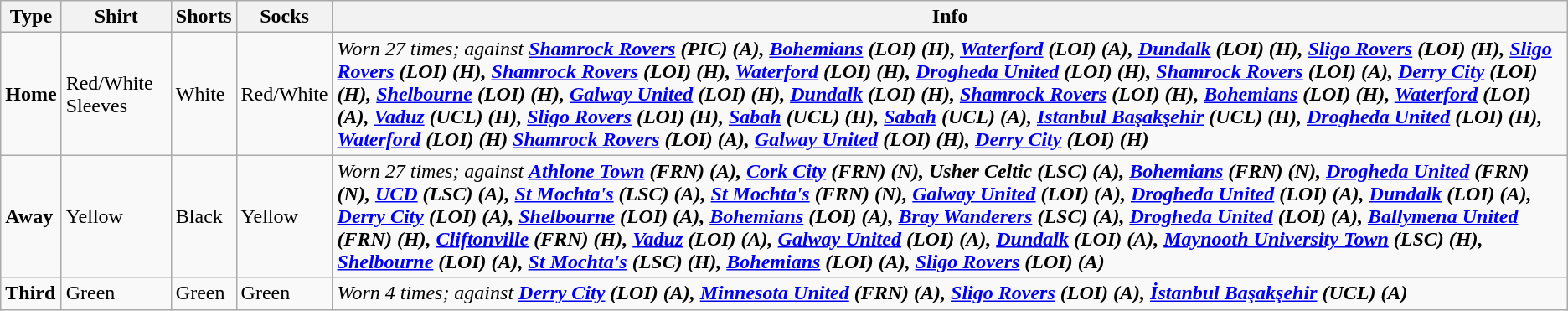<table class="wikitable">
<tr>
<th>Type</th>
<th>Shirt</th>
<th>Shorts</th>
<th>Socks</th>
<th>Info</th>
</tr>
<tr>
<td><span><strong>Home</strong></span></td>
<td>Red/White Sleeves</td>
<td>White</td>
<td>Red/White</td>
<td><em>Worn 27 times; against</em> <strong><em><a href='#'>Shamrock Rovers</a> (PIC) (A), <a href='#'>Bohemians</a> (LOI) (H), <a href='#'>Waterford</a> (LOI) (A), <a href='#'>Dundalk</a> (LOI) (H), <a href='#'>Sligo Rovers</a> (LOI) (H), <a href='#'>Sligo Rovers</a> (LOI) (H), <a href='#'>Shamrock Rovers</a> (LOI) (H), <a href='#'>Waterford</a> (LOI) (H), <a href='#'>Drogheda United</a> (LOI) (H), <a href='#'>Shamrock Rovers</a> (LOI) (A), <a href='#'>Derry City</a> (LOI) (H), <a href='#'>Shelbourne</a> (LOI) (H), <a href='#'>Galway United</a> (LOI) (H), <a href='#'>Dundalk</a> (LOI) (H), <a href='#'>Shamrock Rovers</a> (LOI) (H), <a href='#'>Bohemians</a> (LOI) (H), <a href='#'>Waterford</a> (LOI) (A), <a href='#'>Vaduz</a> (UCL) (H), <a href='#'>Sligo Rovers</a> (LOI) (H), <a href='#'>Sabah</a> (UCL) (H), <a href='#'>Sabah</a> (UCL) (A), <a href='#'>Istanbul Başakşehir</a> (UCL) (H), <a href='#'>Drogheda United</a> (LOI) (H), <a href='#'>Waterford</a> (LOI) (H) <a href='#'>Shamrock Rovers</a> (LOI) (A), <a href='#'>Galway United</a> (LOI) (H), <a href='#'>Derry City</a> (LOI) (H)</em></strong></td>
</tr>
<tr>
<td><span><strong>Away</strong></span></td>
<td>Yellow</td>
<td>Black</td>
<td>Yellow</td>
<td><em>Worn 27 times; against</em> <strong><em><a href='#'>Athlone Town</a> (FRN) (A), <a href='#'>Cork City</a> (FRN) (N), Usher Celtic (LSC) (A), <a href='#'>Bohemians</a> (FRN) (N), <a href='#'>Drogheda United</a> (FRN) (N), <a href='#'>UCD</a> (LSC) (A), <a href='#'>St Mochta's</a> (LSC) (A), <a href='#'>St Mochta's</a> (FRN) (N), <a href='#'>Galway United</a> (LOI) (A), <a href='#'>Drogheda United</a> (LOI) (A), <a href='#'>Dundalk</a> (LOI) (A), <a href='#'>Derry City</a> (LOI) (A), <a href='#'>Shelbourne</a> (LOI) (A), <a href='#'>Bohemians</a> (LOI) (A), <a href='#'>Bray Wanderers</a> (LSC) (A), <a href='#'>Drogheda United</a> (LOI) (A), <a href='#'>Ballymena United</a> (FRN) (H), <a href='#'>Cliftonville</a> (FRN) (H), <a href='#'>Vaduz</a> (LOI) (A), <a href='#'>Galway United</a> (LOI) (A), <a href='#'>Dundalk</a> (LOI) (A), <a href='#'>Maynooth University Town</a> (LSC) (H), <a href='#'>Shelbourne</a> (LOI) (A), <a href='#'>St Mochta's</a> (LSC) (H), <a href='#'>Bohemians</a> (LOI) (A), <a href='#'>Sligo Rovers</a> (LOI) (A)</em></strong></td>
</tr>
<tr>
<td><span><strong>Third</strong></span></td>
<td>Green</td>
<td>Green</td>
<td>Green</td>
<td><em>Worn 4 times; against</em> <strong><em><a href='#'>Derry City</a> (LOI) (A), <a href='#'>Minnesota United</a> (FRN) (A), <a href='#'>Sligo Rovers</a> (LOI) (A), <a href='#'>İstanbul Başakşehir</a> (UCL) (A)</em></strong></td>
</tr>
</table>
